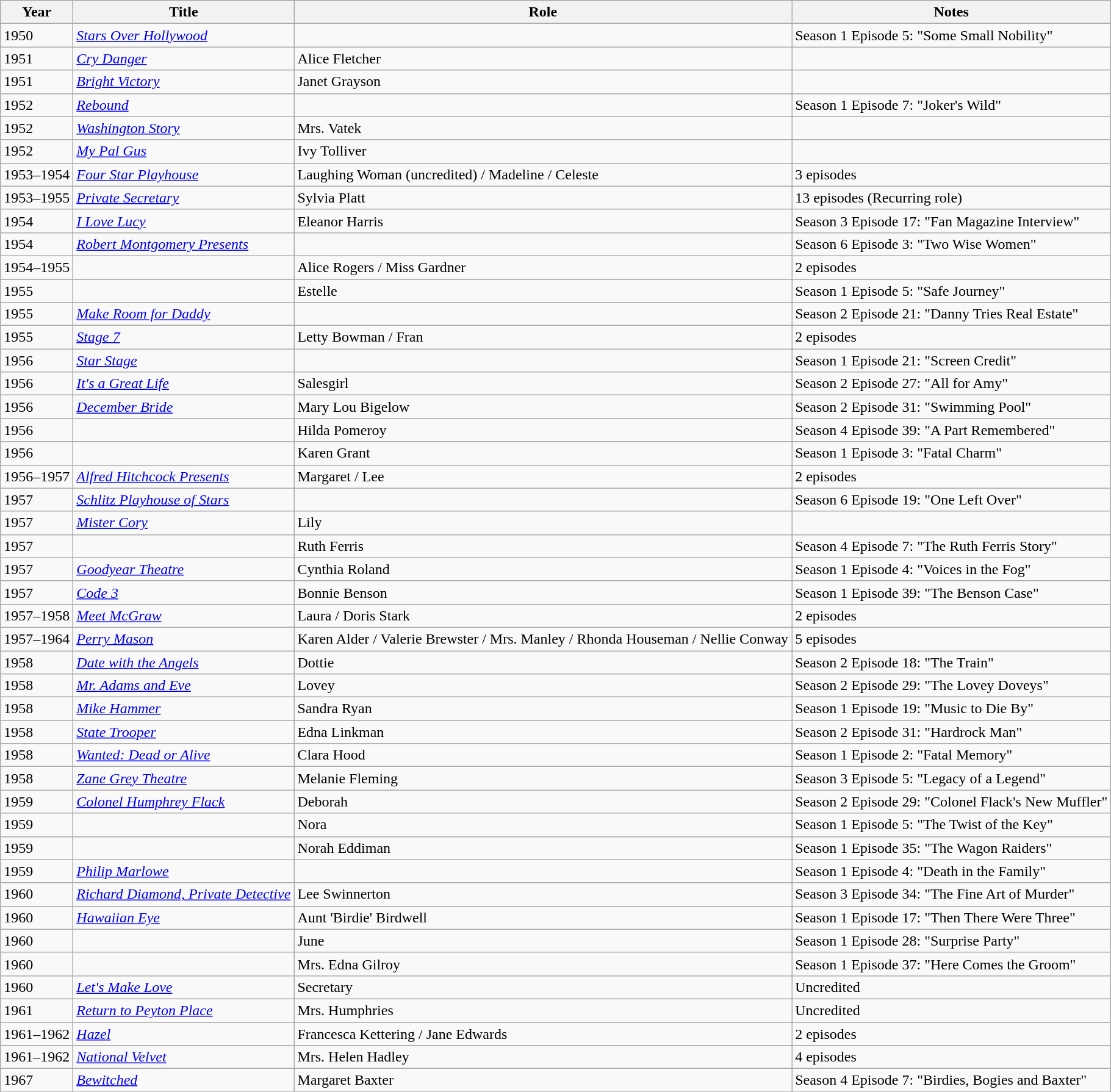<table class="wikitable sortable">
<tr>
<th>Year</th>
<th>Title</th>
<th>Role</th>
<th class="unsortable">Notes</th>
</tr>
<tr>
<td>1950</td>
<td><em><a href='#'>Stars Over Hollywood</a></em></td>
<td></td>
<td>Season 1 Episode 5: "Some Small Nobility"</td>
</tr>
<tr>
<td>1951</td>
<td><em><a href='#'>Cry Danger</a></em></td>
<td>Alice Fletcher</td>
<td></td>
</tr>
<tr>
<td>1951</td>
<td><em><a href='#'>Bright Victory</a></em></td>
<td>Janet Grayson</td>
<td></td>
</tr>
<tr>
<td>1952</td>
<td><em><a href='#'>Rebound</a></em></td>
<td></td>
<td>Season 1 Episode 7: "Joker's Wild"</td>
</tr>
<tr>
<td>1952</td>
<td><em><a href='#'>Washington Story</a></em></td>
<td>Mrs. Vatek</td>
<td></td>
</tr>
<tr>
<td>1952</td>
<td><em><a href='#'>My Pal Gus</a></em></td>
<td>Ivy Tolliver</td>
<td></td>
</tr>
<tr>
<td>1953–1954</td>
<td><em><a href='#'>Four Star Playhouse</a></em></td>
<td>Laughing Woman (uncredited) / Madeline / Celeste</td>
<td>3 episodes</td>
</tr>
<tr>
<td>1953–1955</td>
<td><em><a href='#'>Private Secretary</a></em></td>
<td>Sylvia Platt</td>
<td>13 episodes (Recurring role)</td>
</tr>
<tr>
<td>1954</td>
<td><em><a href='#'>I Love Lucy</a></em></td>
<td>Eleanor Harris</td>
<td>Season 3 Episode 17: "Fan Magazine Interview"</td>
</tr>
<tr>
<td>1954</td>
<td><em><a href='#'>Robert Montgomery Presents</a></em></td>
<td></td>
<td>Season 6 Episode 3: "Two Wise Women"</td>
</tr>
<tr>
<td>1954–1955</td>
<td><em></em></td>
<td>Alice Rogers / Miss Gardner</td>
<td>2 episodes</td>
</tr>
<tr>
<td>1955</td>
<td><em></em></td>
<td>Estelle</td>
<td>Season 1 Episode 5: "Safe Journey"</td>
</tr>
<tr>
<td>1955</td>
<td><em><a href='#'>Make Room for Daddy</a></em></td>
<td></td>
<td>Season 2 Episode 21: "Danny Tries Real Estate"</td>
</tr>
<tr>
<td>1955</td>
<td><em><a href='#'>Stage 7</a></em></td>
<td>Letty Bowman / Fran</td>
<td>2 episodes</td>
</tr>
<tr>
<td>1956</td>
<td><em><a href='#'>Star Stage</a></em></td>
<td></td>
<td>Season 1 Episode 21: "Screen Credit"</td>
</tr>
<tr>
<td>1956</td>
<td><em><a href='#'>It's a Great Life</a></em></td>
<td>Salesgirl</td>
<td>Season 2 Episode 27: "All for Amy"</td>
</tr>
<tr>
<td>1956</td>
<td><em><a href='#'>December Bride</a></em></td>
<td>Mary Lou Bigelow</td>
<td>Season 2 Episode 31: "Swimming Pool"</td>
</tr>
<tr>
<td>1956</td>
<td><em></em></td>
<td>Hilda Pomeroy</td>
<td>Season 4 Episode 39: "A Part Remembered"</td>
</tr>
<tr>
<td>1956</td>
<td><em></em></td>
<td>Karen Grant</td>
<td>Season 1 Episode 3: "Fatal Charm"</td>
</tr>
<tr>
<td>1956–1957</td>
<td><em><a href='#'>Alfred Hitchcock Presents</a></em></td>
<td>Margaret / Lee</td>
<td>2 episodes</td>
</tr>
<tr>
<td>1957</td>
<td><em><a href='#'>Schlitz Playhouse of Stars</a></em></td>
<td></td>
<td>Season 6 Episode 19: "One Left Over"</td>
</tr>
<tr>
<td>1957</td>
<td><em><a href='#'>Mister Cory</a></em></td>
<td>Lily</td>
<td></td>
</tr>
<tr>
<td>1957</td>
<td><em></em></td>
<td>Ruth Ferris</td>
<td>Season 4 Episode 7: "The Ruth Ferris Story"</td>
</tr>
<tr>
<td>1957</td>
<td><em><a href='#'>Goodyear Theatre</a></em></td>
<td>Cynthia Roland</td>
<td>Season 1 Episode 4: "Voices in the Fog"</td>
</tr>
<tr>
<td>1957</td>
<td><em><a href='#'>Code 3</a></em></td>
<td>Bonnie Benson</td>
<td>Season 1 Episode 39: "The Benson Case"</td>
</tr>
<tr>
<td>1957–1958</td>
<td><em><a href='#'>Meet McGraw</a></em></td>
<td>Laura / Doris Stark</td>
<td>2 episodes</td>
</tr>
<tr>
<td>1957–1964</td>
<td><em><a href='#'>Perry Mason</a></em></td>
<td>Karen Alder / Valerie Brewster / Mrs. Manley / Rhonda Houseman / Nellie Conway</td>
<td>5 episodes</td>
</tr>
<tr>
<td>1958</td>
<td><em><a href='#'>Date with the Angels</a></em></td>
<td>Dottie</td>
<td>Season 2 Episode 18: "The Train"</td>
</tr>
<tr>
<td>1958</td>
<td><em><a href='#'>Mr. Adams and Eve</a></em></td>
<td>Lovey</td>
<td>Season 2 Episode 29: "The Lovey Doveys"</td>
</tr>
<tr>
<td>1958</td>
<td><em><a href='#'>Mike Hammer</a></em></td>
<td>Sandra Ryan</td>
<td>Season 1 Episode 19: "Music to Die By"</td>
</tr>
<tr>
<td>1958</td>
<td><em><a href='#'>State Trooper</a></em></td>
<td>Edna Linkman</td>
<td>Season 2 Episode 31: "Hardrock Man"</td>
</tr>
<tr>
<td>1958</td>
<td><em><a href='#'>Wanted: Dead or Alive</a></em></td>
<td>Clara Hood</td>
<td>Season 1 Episode 2: "Fatal Memory"</td>
</tr>
<tr>
<td>1958</td>
<td><em><a href='#'>Zane Grey Theatre</a></em></td>
<td>Melanie Fleming</td>
<td>Season 3 Episode 5: "Legacy of a Legend"</td>
</tr>
<tr>
<td>1959</td>
<td><em><a href='#'>Colonel Humphrey Flack</a></em></td>
<td>Deborah</td>
<td>Season 2 Episode 29: "Colonel Flack's New Muffler"</td>
</tr>
<tr>
<td>1959</td>
<td><em></em></td>
<td>Nora</td>
<td>Season 1 Episode 5: "The Twist of the Key"</td>
</tr>
<tr>
<td>1959</td>
<td><em></em></td>
<td>Norah Eddiman</td>
<td>Season 1 Episode 35: "The Wagon Raiders"</td>
</tr>
<tr>
<td>1959</td>
<td><em><a href='#'>Philip Marlowe</a></em></td>
<td></td>
<td>Season 1 Episode 4: "Death in the Family"</td>
</tr>
<tr>
<td>1960</td>
<td><em><a href='#'>Richard Diamond, Private Detective</a></em></td>
<td>Lee Swinnerton</td>
<td>Season 3 Episode 34: "The Fine Art of Murder"</td>
</tr>
<tr>
<td>1960</td>
<td><em><a href='#'>Hawaiian Eye</a></em></td>
<td>Aunt 'Birdie' Birdwell</td>
<td>Season 1 Episode 17: "Then There Were Three"</td>
</tr>
<tr>
<td>1960</td>
<td><em></em></td>
<td>June</td>
<td>Season 1 Episode 28: "Surprise Party"</td>
</tr>
<tr>
<td>1960</td>
<td><em></em></td>
<td>Mrs. Edna Gilroy</td>
<td>Season 1 Episode 37: "Here Comes the Groom"</td>
</tr>
<tr>
<td>1960</td>
<td><em><a href='#'>Let's Make Love</a></em></td>
<td>Secretary</td>
<td>Uncredited</td>
</tr>
<tr>
<td>1961</td>
<td><em><a href='#'>Return to Peyton Place</a></em></td>
<td>Mrs. Humphries</td>
<td>Uncredited</td>
</tr>
<tr>
<td>1961–1962</td>
<td><em><a href='#'>Hazel</a></em></td>
<td>Francesca Kettering / Jane Edwards</td>
<td>2 episodes</td>
</tr>
<tr>
<td>1961–1962</td>
<td><em><a href='#'>National Velvet</a></em></td>
<td>Mrs. Helen Hadley</td>
<td>4 episodes</td>
</tr>
<tr>
<td>1967</td>
<td><em><a href='#'>Bewitched</a></em></td>
<td>Margaret Baxter</td>
<td>Season 4 Episode 7: "Birdies, Bogies and Baxter"</td>
</tr>
<tr>
</tr>
</table>
